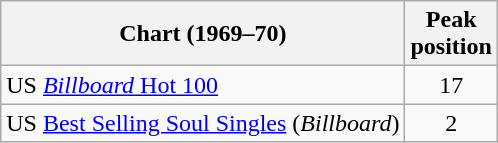<table class="wikitable sortable">
<tr>
<th>Chart (1969–70)</th>
<th>Peak<br>position</th>
</tr>
<tr>
<td>US <a href='#'><em>Billboard</em> Hot 100</a></td>
<td align="center">17</td>
</tr>
<tr>
<td>US <a href='#'>Best Selling Soul Singles</a> (<em>Billboard</em>)</td>
<td align="center">2</td>
</tr>
</table>
